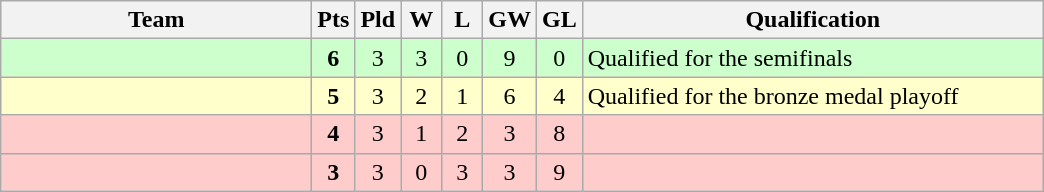<table class="wikitable" style="text-align:center">
<tr>
<th width=200>Team</th>
<th width=20>Pts</th>
<th width=20>Pld</th>
<th width=20>W</th>
<th width=20>L</th>
<th width=20>GW</th>
<th width=20>GL</th>
<th width=300>Qualification</th>
</tr>
<tr bgcolor="#ccffcc">
<td style="text-align:left;"></td>
<td><strong>6</strong></td>
<td>3</td>
<td>3</td>
<td>0</td>
<td>9</td>
<td>0</td>
<td style="text-align:left;">Qualified for the semifinals</td>
</tr>
<tr bgcolor="#ffffcc">
<td style="text-align:left;"></td>
<td><strong>5</strong></td>
<td>3</td>
<td>2</td>
<td>1</td>
<td>6</td>
<td>4</td>
<td style="text-align:left;">Qualified for the bronze medal playoff</td>
</tr>
<tr bgcolor="#ffcccc">
<td style="text-align:left;"></td>
<td><strong>4</strong></td>
<td>3</td>
<td>1</td>
<td>2</td>
<td>3</td>
<td>8</td>
<td></td>
</tr>
<tr bgcolor="#ffcccc">
<td style="text-align:left;"></td>
<td><strong>3</strong></td>
<td>3</td>
<td>0</td>
<td>3</td>
<td>3</td>
<td>9</td>
<td></td>
</tr>
</table>
